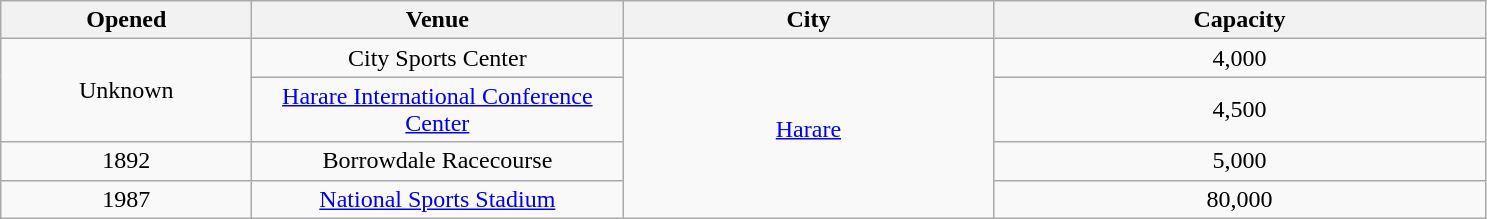<table class="sortable wikitable" style="text-align:center;">
<tr>
<th scope="col" style="width:10em;">Opened</th>
<th scope="col" style="width:15em;">Venue</th>
<th scope="col" style="width:15em;">City</th>
<th scope="col" style="width:20em;">Capacity</th>
</tr>
<tr>
<td rowspan="2">Unknown</td>
<td>City Sports Center</td>
<td rowspan="4"><a href='#'>Harare</a></td>
<td>4,000</td>
</tr>
<tr>
<td><a href='#'>Harare International Conference Center</a></td>
<td>4,500</td>
</tr>
<tr>
<td>1892</td>
<td>Borrowdale Racecourse</td>
<td>5,000</td>
</tr>
<tr>
<td>1987</td>
<td><a href='#'>National Sports Stadium</a></td>
<td>80,000</td>
</tr>
</table>
